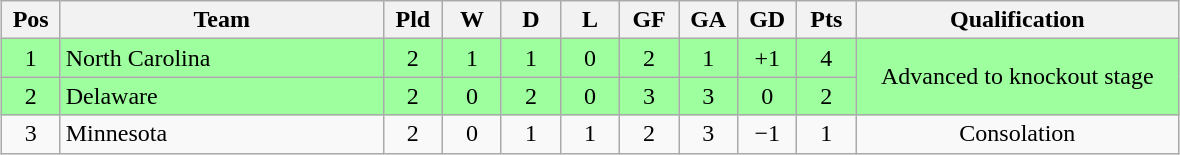<table class="wikitable" style="text-align:center; margin: 1em auto">
<tr>
<th style=width:2em>Pos</th>
<th style=width:13em>Team</th>
<th style=width:2em>Pld</th>
<th style=width:2em>W</th>
<th style=width:2em>D</th>
<th style=width:2em>L</th>
<th style=width:2em>GF</th>
<th style=width:2em>GA</th>
<th style=width:2em>GD</th>
<th style=width:2em>Pts</th>
<th style=width:13em>Qualification</th>
</tr>
<tr bgcolor="#9eff9e">
<td>1</td>
<td style="text-align:left">North Carolina</td>
<td>2</td>
<td>1</td>
<td>1</td>
<td>0</td>
<td>2</td>
<td>1</td>
<td>+1</td>
<td>4</td>
<td rowspan="2">Advanced to knockout stage</td>
</tr>
<tr bgcolor="#9eff9e">
<td>2</td>
<td style="text-align:left">Delaware</td>
<td>2</td>
<td>0</td>
<td>2</td>
<td>0</td>
<td>3</td>
<td>3</td>
<td>0</td>
<td>2</td>
</tr>
<tr>
<td>3</td>
<td style="text-align:left">Minnesota</td>
<td>2</td>
<td>0</td>
<td>1</td>
<td>1</td>
<td>2</td>
<td>3</td>
<td>−1</td>
<td>1</td>
<td>Consolation</td>
</tr>
</table>
